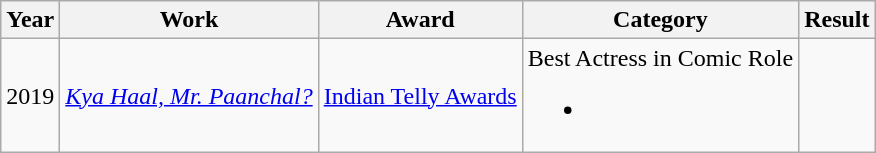<table class="wikitable sortable">
<tr>
<th>Year</th>
<th>Work</th>
<th>Award</th>
<th>Category</th>
<th>Result</th>
</tr>
<tr>
<td>2019</td>
<td><em><a href='#'>Kya Haal, Mr. Paanchal?</a></em></td>
<td><a href='#'>Indian Telly Awards</a></td>
<td>Best Actress in Comic Role<br><ul><li></li></ul></td>
<td></td>
</tr>
</table>
